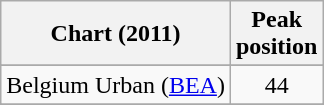<table class="wikitable">
<tr>
<th>Chart (2011)</th>
<th>Peak<br>position</th>
</tr>
<tr>
</tr>
<tr>
</tr>
<tr>
<td>Belgium Urban (<a href='#'>BEA</a>)</td>
<td align=center>44</td>
</tr>
<tr>
</tr>
<tr>
</tr>
</table>
